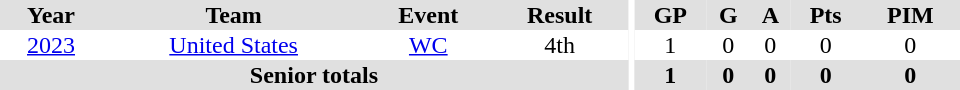<table border="0" cellpadding="1" cellspacing="0" ID="Table3" style="text-align:center; width:40em">
<tr ALIGN="center" bgcolor="#e0e0e0">
<th>Year</th>
<th>Team</th>
<th>Event</th>
<th>Result</th>
<th rowspan="99" bgcolor="#ffffff"></th>
<th>GP</th>
<th>G</th>
<th>A</th>
<th>Pts</th>
<th>PIM</th>
</tr>
<tr>
<td><a href='#'>2023</a></td>
<td><a href='#'>United States</a></td>
<td><a href='#'>WC</a></td>
<td>4th</td>
<td>1</td>
<td>0</td>
<td>0</td>
<td>0</td>
<td>0</td>
</tr>
<tr bgcolor="#e0e0e0">
<th colspan="4">Senior totals</th>
<th>1</th>
<th>0</th>
<th>0</th>
<th>0</th>
<th>0</th>
</tr>
</table>
